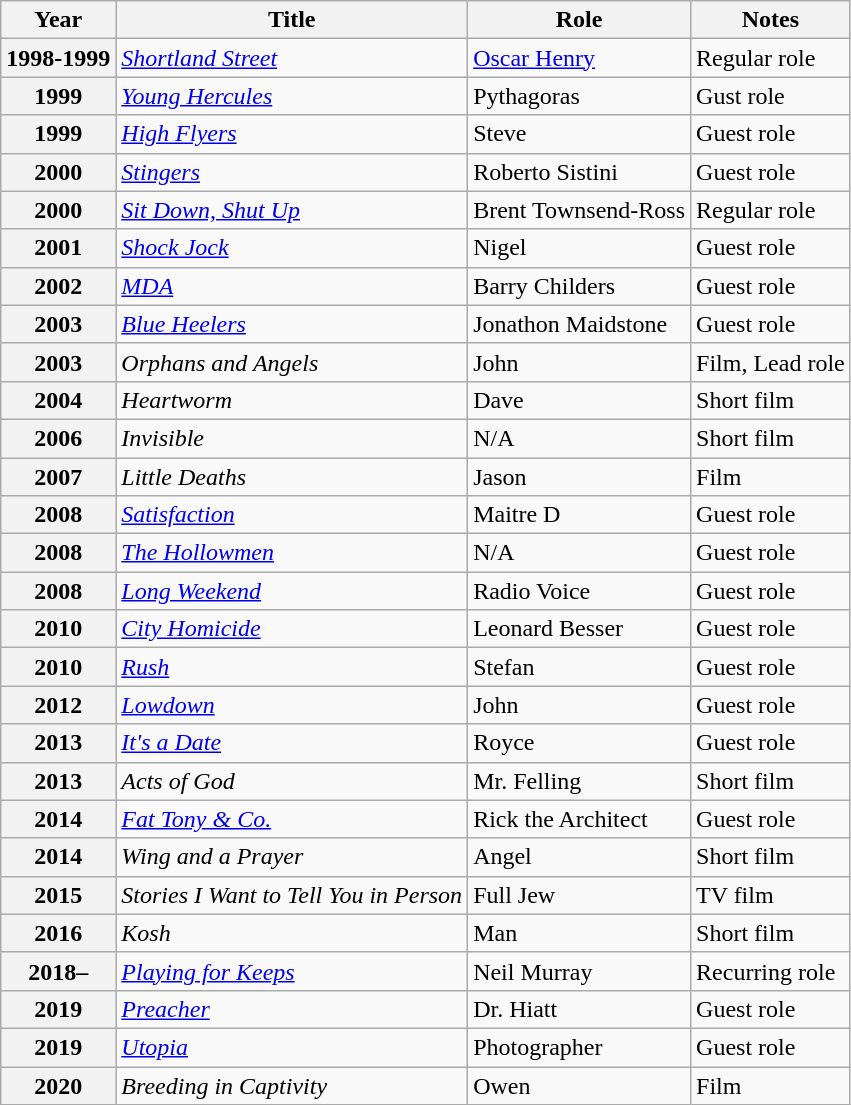<table class="wikitable sortable plainrowheaders">
<tr>
<th scope="col">Year</th>
<th scope="col">Title</th>
<th scope="col">Role</th>
<th scope="col" class="unsortable">Notes</th>
</tr>
<tr>
<th scope="row">1998-1999</th>
<td><em><a href='#'>Shortland Street</a></em></td>
<td><a href='#'>Oscar Henry</a></td>
<td>Regular role</td>
</tr>
<tr>
<th scope="row">1999</th>
<td><em><a href='#'>Young Hercules</a></em></td>
<td>Pythagoras</td>
<td>Gust role</td>
</tr>
<tr>
<th scope="row">1999</th>
<td><em><a href='#'>High Flyers</a></em></td>
<td>Steve</td>
<td>Guest role</td>
</tr>
<tr>
<th scope="row">2000</th>
<td><em><a href='#'>Stingers</a></em></td>
<td>Roberto Sistini</td>
<td>Guest role</td>
</tr>
<tr>
<th scope="row">2000</th>
<td><em><a href='#'>Sit Down, Shut Up</a></em></td>
<td>Brent Townsend-Ross</td>
<td>Regular role</td>
</tr>
<tr>
<th scope="row">2001</th>
<td><em><a href='#'>Shock Jock</a></em></td>
<td>Nigel</td>
<td>Guest role</td>
</tr>
<tr>
<th scope="row">2002</th>
<td><em><a href='#'>MDA</a></em></td>
<td>Barry Childers</td>
<td>Guest role</td>
</tr>
<tr>
<th scope="row">2003</th>
<td><em><a href='#'>Blue Heelers</a></em></td>
<td>Jonathon Maidstone</td>
<td>Guest role</td>
</tr>
<tr>
<th scope="row">2003</th>
<td><em>Orphans and Angels</em></td>
<td>John</td>
<td>Film, Lead role</td>
</tr>
<tr>
<th scope="row">2004</th>
<td><em>Heartworm</em></td>
<td>Dave</td>
<td>Short film</td>
</tr>
<tr>
<th scope="row">2006</th>
<td><em>Invisible</em></td>
<td>N/A</td>
<td>Short film</td>
</tr>
<tr>
<th scope="row">2007</th>
<td><em>Little Deaths</em></td>
<td>Jason</td>
<td>Film</td>
</tr>
<tr>
<th scope="row">2008</th>
<td><em><a href='#'>Satisfaction</a></em></td>
<td>Maitre D</td>
<td>Guest role</td>
</tr>
<tr>
<th scope="row">2008</th>
<td><em><a href='#'>The Hollowmen</a></em></td>
<td>N/A</td>
<td>Guest role</td>
</tr>
<tr>
<th scope="row">2008</th>
<td><em><a href='#'>Long Weekend</a></em></td>
<td>Radio Voice</td>
<td>Guest role</td>
</tr>
<tr>
<th scope="row">2010</th>
<td><em><a href='#'>City Homicide</a></em></td>
<td>Leonard Besser</td>
<td>Guest role</td>
</tr>
<tr>
<th scope="row">2010</th>
<td><em><a href='#'>Rush</a></em></td>
<td>Stefan</td>
<td>Guest role</td>
</tr>
<tr>
<th scope="row">2012</th>
<td><em><a href='#'>Lowdown</a></em></td>
<td>John</td>
<td>Guest role</td>
</tr>
<tr>
<th scope="row">2013</th>
<td><em><a href='#'>It's a Date</a></em></td>
<td>Royce</td>
<td>Guest role</td>
</tr>
<tr>
<th scope="row">2013</th>
<td><em>Acts of God</em></td>
<td>Mr. Felling</td>
<td>Short film</td>
</tr>
<tr>
<th scope="row">2014</th>
<td><em><a href='#'>Fat Tony & Co.</a></em></td>
<td>Rick the Architect</td>
<td>Guest role</td>
</tr>
<tr>
<th scope="row">2014</th>
<td><em>Wing and a Prayer</em></td>
<td>Angel</td>
<td>Short film</td>
</tr>
<tr>
<th scope="row">2015</th>
<td><em>Stories I Want to Tell You in Person</em></td>
<td>Full Jew</td>
<td>TV film</td>
</tr>
<tr>
<th scope="row">2016</th>
<td><em>Kosh</em></td>
<td>Man</td>
<td>Short film</td>
</tr>
<tr>
<th scope="row">2018–</th>
<td><em><a href='#'>Playing for Keeps</a></em></td>
<td>Neil Murray</td>
<td>Recurring role</td>
</tr>
<tr>
<th scope="row">2019</th>
<td><em><a href='#'>Preacher</a></em></td>
<td>Dr. Hiatt</td>
<td>Guest role</td>
</tr>
<tr>
<th scope="row">2019</th>
<td><em><a href='#'>Utopia</a></em></td>
<td>Photographer</td>
<td>Guest role</td>
</tr>
<tr>
<th scope="row">2020</th>
<td><em>Breeding in Captivity</em></td>
<td>Owen</td>
<td>Film</td>
</tr>
</table>
